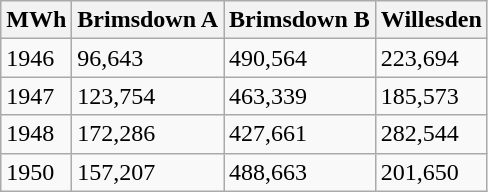<table class="wikitable">
<tr>
<th>MWh</th>
<th>Brimsdown A</th>
<th>Brimsdown B</th>
<th>Willesden</th>
</tr>
<tr>
<td>1946</td>
<td>96,643</td>
<td>490,564</td>
<td>223,694</td>
</tr>
<tr>
<td>1947</td>
<td>123,754</td>
<td>463,339</td>
<td>185,573</td>
</tr>
<tr>
<td>1948</td>
<td>172,286</td>
<td>427,661</td>
<td>282,544</td>
</tr>
<tr>
<td>1950</td>
<td>157,207</td>
<td>488,663</td>
<td>201,650</td>
</tr>
</table>
